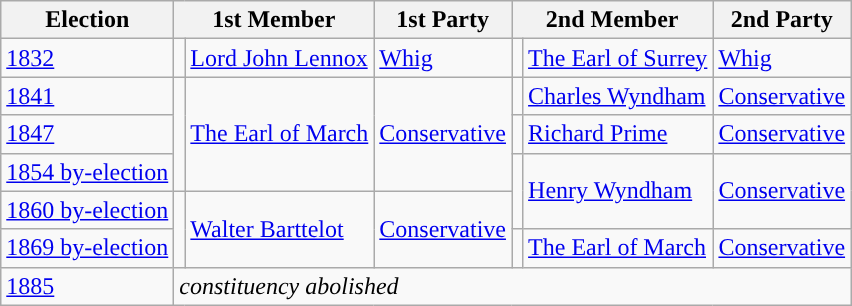<table class="wikitable">
<tr>
<th>Election</th>
<th colspan="2">1st Member</th>
<th>1st Party</th>
<th colspan="2">2nd Member</th>
<th>2nd Party</th>
</tr>
<tr>
<td><a href='#'>1832</a></td>
<td style="color:inherit;background-color: "></td>
<td><a href='#'>Lord John Lennox</a></td>
<td><a href='#'>Whig</a></td>
<td style="color:inherit;background-color: "></td>
<td><a href='#'>The Earl of Surrey</a></td>
<td><a href='#'>Whig</a></td>
</tr>
<tr>
<td><a href='#'>1841</a></td>
<td rowspan="3" style="color:inherit;background-color: "></td>
<td rowspan="3"><a href='#'>The Earl of March</a></td>
<td rowspan="3"><a href='#'>Conservative</a></td>
<td style="color:inherit;background-color: "></td>
<td><a href='#'>Charles Wyndham</a></td>
<td><a href='#'>Conservative</a></td>
</tr>
<tr>
<td><a href='#'>1847</a></td>
<td style="color:inherit;background-color: "></td>
<td><a href='#'>Richard Prime</a></td>
<td><a href='#'>Conservative</a></td>
</tr>
<tr>
<td><a href='#'>1854 by-election</a></td>
<td rowspan="2" style="color:inherit;background-color: "></td>
<td rowspan="2"><a href='#'>Henry Wyndham</a></td>
<td rowspan="2"><a href='#'>Conservative</a></td>
</tr>
<tr>
<td><a href='#'>1860 by-election</a></td>
<td rowspan="2" style="color:inherit;background-color: "></td>
<td rowspan="2"><a href='#'>Walter Barttelot</a></td>
<td rowspan="2"><a href='#'>Conservative</a></td>
</tr>
<tr>
<td><a href='#'>1869 by-election</a></td>
<td style="color:inherit;background-color: "></td>
<td><a href='#'>The Earl of March</a></td>
<td><a href='#'>Conservative</a></td>
</tr>
<tr>
<td><a href='#'>1885</a></td>
<td colspan="6"><em>constituency abolished</em></td>
</tr>
</table>
